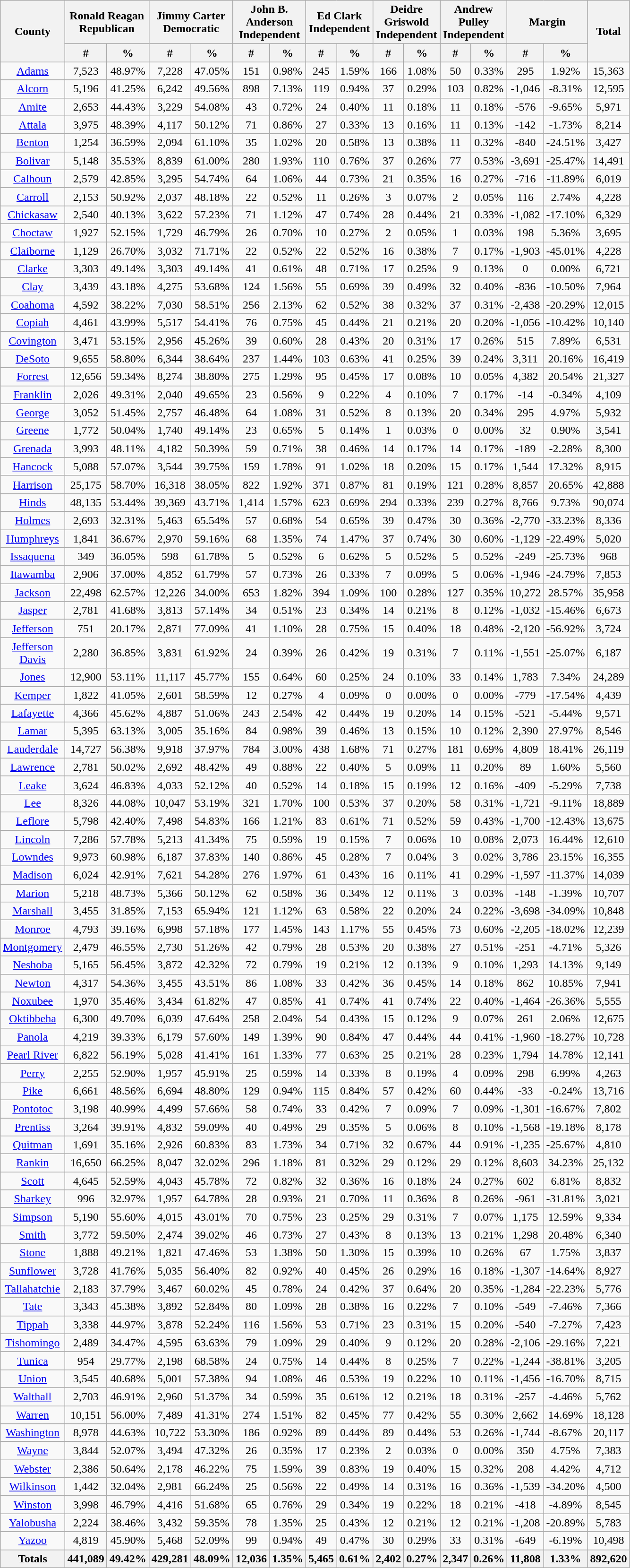<table width="60%" class="wikitable sortable">
<tr>
<th style="text-align:center;" rowspan="2">County</th>
<th style="text-align:center;" colspan="2">Ronald Reagan<br>Republican</th>
<th style="text-align:center;" colspan="2">Jimmy Carter<br>Democratic</th>
<th style="text-align:center;" colspan="2">John B. Anderson<br>Independent</th>
<th style="text-align:center;" colspan="2">Ed Clark<br>Independent</th>
<th style="text-align:center;" colspan="2">Deidre Griswold<br>Independent</th>
<th style="text-align:center;" colspan="2">Andrew Pulley<br>Independent</th>
<th style="text-align:center;" colspan="2">Margin</th>
<th style="text-align:center;" rowspan="2">Total</th>
</tr>
<tr>
<th style="text-align:center;" data-sort-type="number">#</th>
<th style="text-align:center;" data-sort-type="number">%</th>
<th style="text-align:center;" data-sort-type="number">#</th>
<th style="text-align:center;" data-sort-type="number">%</th>
<th style="text-align:center;" data-sort-type="number">#</th>
<th style="text-align:center;" data-sort-type="number">%</th>
<th style="text-align:center;" data-sort-type="number">#</th>
<th style="text-align:center;" data-sort-type="number">%</th>
<th style="text-align:center;" data-sort-type="number">#</th>
<th style="text-align:center;" data-sort-type="number">%</th>
<th style="text-align:center;" data-sort-type="number">#</th>
<th style="text-align:center;" data-sort-type="number">%</th>
<th style="text-align:center;" data-sort-type="number">#</th>
<th style="text-align:center;" data-sort-type="number">%</th>
</tr>
<tr style="text-align:center;">
<td><a href='#'>Adams</a></td>
<td>7,523</td>
<td>48.97%</td>
<td>7,228</td>
<td>47.05%</td>
<td>151</td>
<td>0.98%</td>
<td>245</td>
<td>1.59%</td>
<td>166</td>
<td>1.08%</td>
<td>50</td>
<td>0.33%</td>
<td>295</td>
<td>1.92%</td>
<td>15,363</td>
</tr>
<tr style="text-align:center;">
<td><a href='#'>Alcorn</a></td>
<td>5,196</td>
<td>41.25%</td>
<td>6,242</td>
<td>49.56%</td>
<td>898</td>
<td>7.13%</td>
<td>119</td>
<td>0.94%</td>
<td>37</td>
<td>0.29%</td>
<td>103</td>
<td>0.82%</td>
<td>-1,046</td>
<td>-8.31%</td>
<td>12,595</td>
</tr>
<tr style="text-align:center;">
<td><a href='#'>Amite</a></td>
<td>2,653</td>
<td>44.43%</td>
<td>3,229</td>
<td>54.08%</td>
<td>43</td>
<td>0.72%</td>
<td>24</td>
<td>0.40%</td>
<td>11</td>
<td>0.18%</td>
<td>11</td>
<td>0.18%</td>
<td>-576</td>
<td>-9.65%</td>
<td>5,971</td>
</tr>
<tr style="text-align:center;">
<td><a href='#'>Attala</a></td>
<td>3,975</td>
<td>48.39%</td>
<td>4,117</td>
<td>50.12%</td>
<td>71</td>
<td>0.86%</td>
<td>27</td>
<td>0.33%</td>
<td>13</td>
<td>0.16%</td>
<td>11</td>
<td>0.13%</td>
<td>-142</td>
<td>-1.73%</td>
<td>8,214</td>
</tr>
<tr style="text-align:center;">
<td><a href='#'>Benton</a></td>
<td>1,254</td>
<td>36.59%</td>
<td>2,094</td>
<td>61.10%</td>
<td>35</td>
<td>1.02%</td>
<td>20</td>
<td>0.58%</td>
<td>13</td>
<td>0.38%</td>
<td>11</td>
<td>0.32%</td>
<td>-840</td>
<td>-24.51%</td>
<td>3,427</td>
</tr>
<tr style="text-align:center;">
<td><a href='#'>Bolivar</a></td>
<td>5,148</td>
<td>35.53%</td>
<td>8,839</td>
<td>61.00%</td>
<td>280</td>
<td>1.93%</td>
<td>110</td>
<td>0.76%</td>
<td>37</td>
<td>0.26%</td>
<td>77</td>
<td>0.53%</td>
<td>-3,691</td>
<td>-25.47%</td>
<td>14,491</td>
</tr>
<tr style="text-align:center;">
<td><a href='#'>Calhoun</a></td>
<td>2,579</td>
<td>42.85%</td>
<td>3,295</td>
<td>54.74%</td>
<td>64</td>
<td>1.06%</td>
<td>44</td>
<td>0.73%</td>
<td>21</td>
<td>0.35%</td>
<td>16</td>
<td>0.27%</td>
<td>-716</td>
<td>-11.89%</td>
<td>6,019</td>
</tr>
<tr style="text-align:center;">
<td><a href='#'>Carroll</a></td>
<td>2,153</td>
<td>50.92%</td>
<td>2,037</td>
<td>48.18%</td>
<td>22</td>
<td>0.52%</td>
<td>11</td>
<td>0.26%</td>
<td>3</td>
<td>0.07%</td>
<td>2</td>
<td>0.05%</td>
<td>116</td>
<td>2.74%</td>
<td>4,228</td>
</tr>
<tr style="text-align:center;">
<td><a href='#'>Chickasaw</a></td>
<td>2,540</td>
<td>40.13%</td>
<td>3,622</td>
<td>57.23%</td>
<td>71</td>
<td>1.12%</td>
<td>47</td>
<td>0.74%</td>
<td>28</td>
<td>0.44%</td>
<td>21</td>
<td>0.33%</td>
<td>-1,082</td>
<td>-17.10%</td>
<td>6,329</td>
</tr>
<tr style="text-align:center;">
<td><a href='#'>Choctaw</a></td>
<td>1,927</td>
<td>52.15%</td>
<td>1,729</td>
<td>46.79%</td>
<td>26</td>
<td>0.70%</td>
<td>10</td>
<td>0.27%</td>
<td>2</td>
<td>0.05%</td>
<td>1</td>
<td>0.03%</td>
<td>198</td>
<td>5.36%</td>
<td>3,695</td>
</tr>
<tr style="text-align:center;">
<td><a href='#'>Claiborne</a></td>
<td>1,129</td>
<td>26.70%</td>
<td>3,032</td>
<td>71.71%</td>
<td>22</td>
<td>0.52%</td>
<td>22</td>
<td>0.52%</td>
<td>16</td>
<td>0.38%</td>
<td>7</td>
<td>0.17%</td>
<td>-1,903</td>
<td>-45.01%</td>
<td>4,228</td>
</tr>
<tr style="text-align:center;">
<td><a href='#'>Clarke</a></td>
<td>3,303</td>
<td>49.14%</td>
<td>3,303</td>
<td>49.14%</td>
<td>41</td>
<td>0.61%</td>
<td>48</td>
<td>0.71%</td>
<td>17</td>
<td>0.25%</td>
<td>9</td>
<td>0.13%</td>
<td>0</td>
<td>0.00%</td>
<td>6,721</td>
</tr>
<tr style="text-align:center;">
<td><a href='#'>Clay</a></td>
<td>3,439</td>
<td>43.18%</td>
<td>4,275</td>
<td>53.68%</td>
<td>124</td>
<td>1.56%</td>
<td>55</td>
<td>0.69%</td>
<td>39</td>
<td>0.49%</td>
<td>32</td>
<td>0.40%</td>
<td>-836</td>
<td>-10.50%</td>
<td>7,964</td>
</tr>
<tr style="text-align:center;">
<td><a href='#'>Coahoma</a></td>
<td>4,592</td>
<td>38.22%</td>
<td>7,030</td>
<td>58.51%</td>
<td>256</td>
<td>2.13%</td>
<td>62</td>
<td>0.52%</td>
<td>38</td>
<td>0.32%</td>
<td>37</td>
<td>0.31%</td>
<td>-2,438</td>
<td>-20.29%</td>
<td>12,015</td>
</tr>
<tr style="text-align:center;">
<td><a href='#'>Copiah</a></td>
<td>4,461</td>
<td>43.99%</td>
<td>5,517</td>
<td>54.41%</td>
<td>76</td>
<td>0.75%</td>
<td>45</td>
<td>0.44%</td>
<td>21</td>
<td>0.21%</td>
<td>20</td>
<td>0.20%</td>
<td>-1,056</td>
<td>-10.42%</td>
<td>10,140</td>
</tr>
<tr style="text-align:center;">
<td><a href='#'>Covington</a></td>
<td>3,471</td>
<td>53.15%</td>
<td>2,956</td>
<td>45.26%</td>
<td>39</td>
<td>0.60%</td>
<td>28</td>
<td>0.43%</td>
<td>20</td>
<td>0.31%</td>
<td>17</td>
<td>0.26%</td>
<td>515</td>
<td>7.89%</td>
<td>6,531</td>
</tr>
<tr style="text-align:center;">
<td><a href='#'>DeSoto</a></td>
<td>9,655</td>
<td>58.80%</td>
<td>6,344</td>
<td>38.64%</td>
<td>237</td>
<td>1.44%</td>
<td>103</td>
<td>0.63%</td>
<td>41</td>
<td>0.25%</td>
<td>39</td>
<td>0.24%</td>
<td>3,311</td>
<td>20.16%</td>
<td>16,419</td>
</tr>
<tr style="text-align:center;">
<td><a href='#'>Forrest</a></td>
<td>12,656</td>
<td>59.34%</td>
<td>8,274</td>
<td>38.80%</td>
<td>275</td>
<td>1.29%</td>
<td>95</td>
<td>0.45%</td>
<td>17</td>
<td>0.08%</td>
<td>10</td>
<td>0.05%</td>
<td>4,382</td>
<td>20.54%</td>
<td>21,327</td>
</tr>
<tr style="text-align:center;">
<td><a href='#'>Franklin</a></td>
<td>2,026</td>
<td>49.31%</td>
<td>2,040</td>
<td>49.65%</td>
<td>23</td>
<td>0.56%</td>
<td>9</td>
<td>0.22%</td>
<td>4</td>
<td>0.10%</td>
<td>7</td>
<td>0.17%</td>
<td>-14</td>
<td>-0.34%</td>
<td>4,109</td>
</tr>
<tr style="text-align:center;">
<td><a href='#'>George</a></td>
<td>3,052</td>
<td>51.45%</td>
<td>2,757</td>
<td>46.48%</td>
<td>64</td>
<td>1.08%</td>
<td>31</td>
<td>0.52%</td>
<td>8</td>
<td>0.13%</td>
<td>20</td>
<td>0.34%</td>
<td>295</td>
<td>4.97%</td>
<td>5,932</td>
</tr>
<tr style="text-align:center;">
<td><a href='#'>Greene</a></td>
<td>1,772</td>
<td>50.04%</td>
<td>1,740</td>
<td>49.14%</td>
<td>23</td>
<td>0.65%</td>
<td>5</td>
<td>0.14%</td>
<td>1</td>
<td>0.03%</td>
<td>0</td>
<td>0.00%</td>
<td>32</td>
<td>0.90%</td>
<td>3,541</td>
</tr>
<tr style="text-align:center;">
<td><a href='#'>Grenada</a></td>
<td>3,993</td>
<td>48.11%</td>
<td>4,182</td>
<td>50.39%</td>
<td>59</td>
<td>0.71%</td>
<td>38</td>
<td>0.46%</td>
<td>14</td>
<td>0.17%</td>
<td>14</td>
<td>0.17%</td>
<td>-189</td>
<td>-2.28%</td>
<td>8,300</td>
</tr>
<tr style="text-align:center;">
<td><a href='#'>Hancock</a></td>
<td>5,088</td>
<td>57.07%</td>
<td>3,544</td>
<td>39.75%</td>
<td>159</td>
<td>1.78%</td>
<td>91</td>
<td>1.02%</td>
<td>18</td>
<td>0.20%</td>
<td>15</td>
<td>0.17%</td>
<td>1,544</td>
<td>17.32%</td>
<td>8,915</td>
</tr>
<tr style="text-align:center;">
<td><a href='#'>Harrison</a></td>
<td>25,175</td>
<td>58.70%</td>
<td>16,318</td>
<td>38.05%</td>
<td>822</td>
<td>1.92%</td>
<td>371</td>
<td>0.87%</td>
<td>81</td>
<td>0.19%</td>
<td>121</td>
<td>0.28%</td>
<td>8,857</td>
<td>20.65%</td>
<td>42,888</td>
</tr>
<tr style="text-align:center;">
<td><a href='#'>Hinds</a></td>
<td>48,135</td>
<td>53.44%</td>
<td>39,369</td>
<td>43.71%</td>
<td>1,414</td>
<td>1.57%</td>
<td>623</td>
<td>0.69%</td>
<td>294</td>
<td>0.33%</td>
<td>239</td>
<td>0.27%</td>
<td>8,766</td>
<td>9.73%</td>
<td>90,074</td>
</tr>
<tr style="text-align:center;">
<td><a href='#'>Holmes</a></td>
<td>2,693</td>
<td>32.31%</td>
<td>5,463</td>
<td>65.54%</td>
<td>57</td>
<td>0.68%</td>
<td>54</td>
<td>0.65%</td>
<td>39</td>
<td>0.47%</td>
<td>30</td>
<td>0.36%</td>
<td>-2,770</td>
<td>-33.23%</td>
<td>8,336</td>
</tr>
<tr style="text-align:center;">
<td><a href='#'>Humphreys</a></td>
<td>1,841</td>
<td>36.67%</td>
<td>2,970</td>
<td>59.16%</td>
<td>68</td>
<td>1.35%</td>
<td>74</td>
<td>1.47%</td>
<td>37</td>
<td>0.74%</td>
<td>30</td>
<td>0.60%</td>
<td>-1,129</td>
<td>-22.49%</td>
<td>5,020</td>
</tr>
<tr style="text-align:center;">
<td><a href='#'>Issaquena</a></td>
<td>349</td>
<td>36.05%</td>
<td>598</td>
<td>61.78%</td>
<td>5</td>
<td>0.52%</td>
<td>6</td>
<td>0.62%</td>
<td>5</td>
<td>0.52%</td>
<td>5</td>
<td>0.52%</td>
<td>-249</td>
<td>-25.73%</td>
<td>968</td>
</tr>
<tr style="text-align:center;">
<td><a href='#'>Itawamba</a></td>
<td>2,906</td>
<td>37.00%</td>
<td>4,852</td>
<td>61.79%</td>
<td>57</td>
<td>0.73%</td>
<td>26</td>
<td>0.33%</td>
<td>7</td>
<td>0.09%</td>
<td>5</td>
<td>0.06%</td>
<td>-1,946</td>
<td>-24.79%</td>
<td>7,853</td>
</tr>
<tr style="text-align:center;">
<td><a href='#'>Jackson</a></td>
<td>22,498</td>
<td>62.57%</td>
<td>12,226</td>
<td>34.00%</td>
<td>653</td>
<td>1.82%</td>
<td>394</td>
<td>1.09%</td>
<td>100</td>
<td>0.28%</td>
<td>127</td>
<td>0.35%</td>
<td>10,272</td>
<td>28.57%</td>
<td>35,958</td>
</tr>
<tr style="text-align:center;">
<td><a href='#'>Jasper</a></td>
<td>2,781</td>
<td>41.68%</td>
<td>3,813</td>
<td>57.14%</td>
<td>34</td>
<td>0.51%</td>
<td>23</td>
<td>0.34%</td>
<td>14</td>
<td>0.21%</td>
<td>8</td>
<td>0.12%</td>
<td>-1,032</td>
<td>-15.46%</td>
<td>6,673</td>
</tr>
<tr style="text-align:center;">
<td><a href='#'>Jefferson</a></td>
<td>751</td>
<td>20.17%</td>
<td>2,871</td>
<td>77.09%</td>
<td>41</td>
<td>1.10%</td>
<td>28</td>
<td>0.75%</td>
<td>15</td>
<td>0.40%</td>
<td>18</td>
<td>0.48%</td>
<td>-2,120</td>
<td>-56.92%</td>
<td>3,724</td>
</tr>
<tr style="text-align:center;">
<td><a href='#'>Jefferson Davis</a></td>
<td>2,280</td>
<td>36.85%</td>
<td>3,831</td>
<td>61.92%</td>
<td>24</td>
<td>0.39%</td>
<td>26</td>
<td>0.42%</td>
<td>19</td>
<td>0.31%</td>
<td>7</td>
<td>0.11%</td>
<td>-1,551</td>
<td>-25.07%</td>
<td>6,187</td>
</tr>
<tr style="text-align:center;">
<td><a href='#'>Jones</a></td>
<td>12,900</td>
<td>53.11%</td>
<td>11,117</td>
<td>45.77%</td>
<td>155</td>
<td>0.64%</td>
<td>60</td>
<td>0.25%</td>
<td>24</td>
<td>0.10%</td>
<td>33</td>
<td>0.14%</td>
<td>1,783</td>
<td>7.34%</td>
<td>24,289</td>
</tr>
<tr style="text-align:center;">
<td><a href='#'>Kemper</a></td>
<td>1,822</td>
<td>41.05%</td>
<td>2,601</td>
<td>58.59%</td>
<td>12</td>
<td>0.27%</td>
<td>4</td>
<td>0.09%</td>
<td>0</td>
<td>0.00%</td>
<td>0</td>
<td>0.00%</td>
<td>-779</td>
<td>-17.54%</td>
<td>4,439</td>
</tr>
<tr style="text-align:center;">
<td><a href='#'>Lafayette</a></td>
<td>4,366</td>
<td>45.62%</td>
<td>4,887</td>
<td>51.06%</td>
<td>243</td>
<td>2.54%</td>
<td>42</td>
<td>0.44%</td>
<td>19</td>
<td>0.20%</td>
<td>14</td>
<td>0.15%</td>
<td>-521</td>
<td>-5.44%</td>
<td>9,571</td>
</tr>
<tr style="text-align:center;">
<td><a href='#'>Lamar</a></td>
<td>5,395</td>
<td>63.13%</td>
<td>3,005</td>
<td>35.16%</td>
<td>84</td>
<td>0.98%</td>
<td>39</td>
<td>0.46%</td>
<td>13</td>
<td>0.15%</td>
<td>10</td>
<td>0.12%</td>
<td>2,390</td>
<td>27.97%</td>
<td>8,546</td>
</tr>
<tr style="text-align:center;">
<td><a href='#'>Lauderdale</a></td>
<td>14,727</td>
<td>56.38%</td>
<td>9,918</td>
<td>37.97%</td>
<td>784</td>
<td>3.00%</td>
<td>438</td>
<td>1.68%</td>
<td>71</td>
<td>0.27%</td>
<td>181</td>
<td>0.69%</td>
<td>4,809</td>
<td>18.41%</td>
<td>26,119</td>
</tr>
<tr style="text-align:center;">
<td><a href='#'>Lawrence</a></td>
<td>2,781</td>
<td>50.02%</td>
<td>2,692</td>
<td>48.42%</td>
<td>49</td>
<td>0.88%</td>
<td>22</td>
<td>0.40%</td>
<td>5</td>
<td>0.09%</td>
<td>11</td>
<td>0.20%</td>
<td>89</td>
<td>1.60%</td>
<td>5,560</td>
</tr>
<tr style="text-align:center;">
<td><a href='#'>Leake</a></td>
<td>3,624</td>
<td>46.83%</td>
<td>4,033</td>
<td>52.12%</td>
<td>40</td>
<td>0.52%</td>
<td>14</td>
<td>0.18%</td>
<td>15</td>
<td>0.19%</td>
<td>12</td>
<td>0.16%</td>
<td>-409</td>
<td>-5.29%</td>
<td>7,738</td>
</tr>
<tr style="text-align:center;">
<td><a href='#'>Lee</a></td>
<td>8,326</td>
<td>44.08%</td>
<td>10,047</td>
<td>53.19%</td>
<td>321</td>
<td>1.70%</td>
<td>100</td>
<td>0.53%</td>
<td>37</td>
<td>0.20%</td>
<td>58</td>
<td>0.31%</td>
<td>-1,721</td>
<td>-9.11%</td>
<td>18,889</td>
</tr>
<tr style="text-align:center;">
<td><a href='#'>Leflore</a></td>
<td>5,798</td>
<td>42.40%</td>
<td>7,498</td>
<td>54.83%</td>
<td>166</td>
<td>1.21%</td>
<td>83</td>
<td>0.61%</td>
<td>71</td>
<td>0.52%</td>
<td>59</td>
<td>0.43%</td>
<td>-1,700</td>
<td>-12.43%</td>
<td>13,675</td>
</tr>
<tr style="text-align:center;">
<td><a href='#'>Lincoln</a></td>
<td>7,286</td>
<td>57.78%</td>
<td>5,213</td>
<td>41.34%</td>
<td>75</td>
<td>0.59%</td>
<td>19</td>
<td>0.15%</td>
<td>7</td>
<td>0.06%</td>
<td>10</td>
<td>0.08%</td>
<td>2,073</td>
<td>16.44%</td>
<td>12,610</td>
</tr>
<tr style="text-align:center;">
<td><a href='#'>Lowndes</a></td>
<td>9,973</td>
<td>60.98%</td>
<td>6,187</td>
<td>37.83%</td>
<td>140</td>
<td>0.86%</td>
<td>45</td>
<td>0.28%</td>
<td>7</td>
<td>0.04%</td>
<td>3</td>
<td>0.02%</td>
<td>3,786</td>
<td>23.15%</td>
<td>16,355</td>
</tr>
<tr style="text-align:center;">
<td><a href='#'>Madison</a></td>
<td>6,024</td>
<td>42.91%</td>
<td>7,621</td>
<td>54.28%</td>
<td>276</td>
<td>1.97%</td>
<td>61</td>
<td>0.43%</td>
<td>16</td>
<td>0.11%</td>
<td>41</td>
<td>0.29%</td>
<td>-1,597</td>
<td>-11.37%</td>
<td>14,039</td>
</tr>
<tr style="text-align:center;">
<td><a href='#'>Marion</a></td>
<td>5,218</td>
<td>48.73%</td>
<td>5,366</td>
<td>50.12%</td>
<td>62</td>
<td>0.58%</td>
<td>36</td>
<td>0.34%</td>
<td>12</td>
<td>0.11%</td>
<td>3</td>
<td>0.03%</td>
<td>-148</td>
<td>-1.39%</td>
<td>10,707</td>
</tr>
<tr style="text-align:center;">
<td><a href='#'>Marshall</a></td>
<td>3,455</td>
<td>31.85%</td>
<td>7,153</td>
<td>65.94%</td>
<td>121</td>
<td>1.12%</td>
<td>63</td>
<td>0.58%</td>
<td>22</td>
<td>0.20%</td>
<td>24</td>
<td>0.22%</td>
<td>-3,698</td>
<td>-34.09%</td>
<td>10,848</td>
</tr>
<tr style="text-align:center;">
<td><a href='#'>Monroe</a></td>
<td>4,793</td>
<td>39.16%</td>
<td>6,998</td>
<td>57.18%</td>
<td>177</td>
<td>1.45%</td>
<td>143</td>
<td>1.17%</td>
<td>55</td>
<td>0.45%</td>
<td>73</td>
<td>0.60%</td>
<td>-2,205</td>
<td>-18.02%</td>
<td>12,239</td>
</tr>
<tr style="text-align:center;">
<td><a href='#'>Montgomery</a></td>
<td>2,479</td>
<td>46.55%</td>
<td>2,730</td>
<td>51.26%</td>
<td>42</td>
<td>0.79%</td>
<td>28</td>
<td>0.53%</td>
<td>20</td>
<td>0.38%</td>
<td>27</td>
<td>0.51%</td>
<td>-251</td>
<td>-4.71%</td>
<td>5,326</td>
</tr>
<tr style="text-align:center;">
<td><a href='#'>Neshoba</a></td>
<td>5,165</td>
<td>56.45%</td>
<td>3,872</td>
<td>42.32%</td>
<td>72</td>
<td>0.79%</td>
<td>19</td>
<td>0.21%</td>
<td>12</td>
<td>0.13%</td>
<td>9</td>
<td>0.10%</td>
<td>1,293</td>
<td>14.13%</td>
<td>9,149</td>
</tr>
<tr style="text-align:center;">
<td><a href='#'>Newton</a></td>
<td>4,317</td>
<td>54.36%</td>
<td>3,455</td>
<td>43.51%</td>
<td>86</td>
<td>1.08%</td>
<td>33</td>
<td>0.42%</td>
<td>36</td>
<td>0.45%</td>
<td>14</td>
<td>0.18%</td>
<td>862</td>
<td>10.85%</td>
<td>7,941</td>
</tr>
<tr style="text-align:center;">
<td><a href='#'>Noxubee</a></td>
<td>1,970</td>
<td>35.46%</td>
<td>3,434</td>
<td>61.82%</td>
<td>47</td>
<td>0.85%</td>
<td>41</td>
<td>0.74%</td>
<td>41</td>
<td>0.74%</td>
<td>22</td>
<td>0.40%</td>
<td>-1,464</td>
<td>-26.36%</td>
<td>5,555</td>
</tr>
<tr style="text-align:center;">
<td><a href='#'>Oktibbeha</a></td>
<td>6,300</td>
<td>49.70%</td>
<td>6,039</td>
<td>47.64%</td>
<td>258</td>
<td>2.04%</td>
<td>54</td>
<td>0.43%</td>
<td>15</td>
<td>0.12%</td>
<td>9</td>
<td>0.07%</td>
<td>261</td>
<td>2.06%</td>
<td>12,675</td>
</tr>
<tr style="text-align:center;">
<td><a href='#'>Panola</a></td>
<td>4,219</td>
<td>39.33%</td>
<td>6,179</td>
<td>57.60%</td>
<td>149</td>
<td>1.39%</td>
<td>90</td>
<td>0.84%</td>
<td>47</td>
<td>0.44%</td>
<td>44</td>
<td>0.41%</td>
<td>-1,960</td>
<td>-18.27%</td>
<td>10,728</td>
</tr>
<tr style="text-align:center;">
<td><a href='#'>Pearl River</a></td>
<td>6,822</td>
<td>56.19%</td>
<td>5,028</td>
<td>41.41%</td>
<td>161</td>
<td>1.33%</td>
<td>77</td>
<td>0.63%</td>
<td>25</td>
<td>0.21%</td>
<td>28</td>
<td>0.23%</td>
<td>1,794</td>
<td>14.78%</td>
<td>12,141</td>
</tr>
<tr style="text-align:center;">
<td><a href='#'>Perry</a></td>
<td>2,255</td>
<td>52.90%</td>
<td>1,957</td>
<td>45.91%</td>
<td>25</td>
<td>0.59%</td>
<td>14</td>
<td>0.33%</td>
<td>8</td>
<td>0.19%</td>
<td>4</td>
<td>0.09%</td>
<td>298</td>
<td>6.99%</td>
<td>4,263</td>
</tr>
<tr style="text-align:center;">
<td><a href='#'>Pike</a></td>
<td>6,661</td>
<td>48.56%</td>
<td>6,694</td>
<td>48.80%</td>
<td>129</td>
<td>0.94%</td>
<td>115</td>
<td>0.84%</td>
<td>57</td>
<td>0.42%</td>
<td>60</td>
<td>0.44%</td>
<td>-33</td>
<td>-0.24%</td>
<td>13,716</td>
</tr>
<tr style="text-align:center;">
<td><a href='#'>Pontotoc</a></td>
<td>3,198</td>
<td>40.99%</td>
<td>4,499</td>
<td>57.66%</td>
<td>58</td>
<td>0.74%</td>
<td>33</td>
<td>0.42%</td>
<td>7</td>
<td>0.09%</td>
<td>7</td>
<td>0.09%</td>
<td>-1,301</td>
<td>-16.67%</td>
<td>7,802</td>
</tr>
<tr style="text-align:center;">
<td><a href='#'>Prentiss</a></td>
<td>3,264</td>
<td>39.91%</td>
<td>4,832</td>
<td>59.09%</td>
<td>40</td>
<td>0.49%</td>
<td>29</td>
<td>0.35%</td>
<td>5</td>
<td>0.06%</td>
<td>8</td>
<td>0.10%</td>
<td>-1,568</td>
<td>-19.18%</td>
<td>8,178</td>
</tr>
<tr style="text-align:center;">
<td><a href='#'>Quitman</a></td>
<td>1,691</td>
<td>35.16%</td>
<td>2,926</td>
<td>60.83%</td>
<td>83</td>
<td>1.73%</td>
<td>34</td>
<td>0.71%</td>
<td>32</td>
<td>0.67%</td>
<td>44</td>
<td>0.91%</td>
<td>-1,235</td>
<td>-25.67%</td>
<td>4,810</td>
</tr>
<tr style="text-align:center;">
<td><a href='#'>Rankin</a></td>
<td>16,650</td>
<td>66.25%</td>
<td>8,047</td>
<td>32.02%</td>
<td>296</td>
<td>1.18%</td>
<td>81</td>
<td>0.32%</td>
<td>29</td>
<td>0.12%</td>
<td>29</td>
<td>0.12%</td>
<td>8,603</td>
<td>34.23%</td>
<td>25,132</td>
</tr>
<tr style="text-align:center;">
<td><a href='#'>Scott</a></td>
<td>4,645</td>
<td>52.59%</td>
<td>4,043</td>
<td>45.78%</td>
<td>72</td>
<td>0.82%</td>
<td>32</td>
<td>0.36%</td>
<td>16</td>
<td>0.18%</td>
<td>24</td>
<td>0.27%</td>
<td>602</td>
<td>6.81%</td>
<td>8,832</td>
</tr>
<tr style="text-align:center;">
<td><a href='#'>Sharkey</a></td>
<td>996</td>
<td>32.97%</td>
<td>1,957</td>
<td>64.78%</td>
<td>28</td>
<td>0.93%</td>
<td>21</td>
<td>0.70%</td>
<td>11</td>
<td>0.36%</td>
<td>8</td>
<td>0.26%</td>
<td>-961</td>
<td>-31.81%</td>
<td>3,021</td>
</tr>
<tr style="text-align:center;">
<td><a href='#'>Simpson</a></td>
<td>5,190</td>
<td>55.60%</td>
<td>4,015</td>
<td>43.01%</td>
<td>70</td>
<td>0.75%</td>
<td>23</td>
<td>0.25%</td>
<td>29</td>
<td>0.31%</td>
<td>7</td>
<td>0.07%</td>
<td>1,175</td>
<td>12.59%</td>
<td>9,334</td>
</tr>
<tr style="text-align:center;">
<td><a href='#'>Smith</a></td>
<td>3,772</td>
<td>59.50%</td>
<td>2,474</td>
<td>39.02%</td>
<td>46</td>
<td>0.73%</td>
<td>27</td>
<td>0.43%</td>
<td>8</td>
<td>0.13%</td>
<td>13</td>
<td>0.21%</td>
<td>1,298</td>
<td>20.48%</td>
<td>6,340</td>
</tr>
<tr style="text-align:center;">
<td><a href='#'>Stone</a></td>
<td>1,888</td>
<td>49.21%</td>
<td>1,821</td>
<td>47.46%</td>
<td>53</td>
<td>1.38%</td>
<td>50</td>
<td>1.30%</td>
<td>15</td>
<td>0.39%</td>
<td>10</td>
<td>0.26%</td>
<td>67</td>
<td>1.75%</td>
<td>3,837</td>
</tr>
<tr style="text-align:center;">
<td><a href='#'>Sunflower</a></td>
<td>3,728</td>
<td>41.76%</td>
<td>5,035</td>
<td>56.40%</td>
<td>82</td>
<td>0.92%</td>
<td>40</td>
<td>0.45%</td>
<td>26</td>
<td>0.29%</td>
<td>16</td>
<td>0.18%</td>
<td>-1,307</td>
<td>-14.64%</td>
<td>8,927</td>
</tr>
<tr style="text-align:center;">
<td><a href='#'>Tallahatchie</a></td>
<td>2,183</td>
<td>37.79%</td>
<td>3,467</td>
<td>60.02%</td>
<td>45</td>
<td>0.78%</td>
<td>24</td>
<td>0.42%</td>
<td>37</td>
<td>0.64%</td>
<td>20</td>
<td>0.35%</td>
<td>-1,284</td>
<td>-22.23%</td>
<td>5,776</td>
</tr>
<tr style="text-align:center;">
<td><a href='#'>Tate</a></td>
<td>3,343</td>
<td>45.38%</td>
<td>3,892</td>
<td>52.84%</td>
<td>80</td>
<td>1.09%</td>
<td>28</td>
<td>0.38%</td>
<td>16</td>
<td>0.22%</td>
<td>7</td>
<td>0.10%</td>
<td>-549</td>
<td>-7.46%</td>
<td>7,366</td>
</tr>
<tr style="text-align:center;">
<td><a href='#'>Tippah</a></td>
<td>3,338</td>
<td>44.97%</td>
<td>3,878</td>
<td>52.24%</td>
<td>116</td>
<td>1.56%</td>
<td>53</td>
<td>0.71%</td>
<td>23</td>
<td>0.31%</td>
<td>15</td>
<td>0.20%</td>
<td>-540</td>
<td>-7.27%</td>
<td>7,423</td>
</tr>
<tr style="text-align:center;">
<td><a href='#'>Tishomingo</a></td>
<td>2,489</td>
<td>34.47%</td>
<td>4,595</td>
<td>63.63%</td>
<td>79</td>
<td>1.09%</td>
<td>29</td>
<td>0.40%</td>
<td>9</td>
<td>0.12%</td>
<td>20</td>
<td>0.28%</td>
<td>-2,106</td>
<td>-29.16%</td>
<td>7,221</td>
</tr>
<tr style="text-align:center;">
<td><a href='#'>Tunica</a></td>
<td>954</td>
<td>29.77%</td>
<td>2,198</td>
<td>68.58%</td>
<td>24</td>
<td>0.75%</td>
<td>14</td>
<td>0.44%</td>
<td>8</td>
<td>0.25%</td>
<td>7</td>
<td>0.22%</td>
<td>-1,244</td>
<td>-38.81%</td>
<td>3,205</td>
</tr>
<tr style="text-align:center;">
<td><a href='#'>Union</a></td>
<td>3,545</td>
<td>40.68%</td>
<td>5,001</td>
<td>57.38%</td>
<td>94</td>
<td>1.08%</td>
<td>46</td>
<td>0.53%</td>
<td>19</td>
<td>0.22%</td>
<td>10</td>
<td>0.11%</td>
<td>-1,456</td>
<td>-16.70%</td>
<td>8,715</td>
</tr>
<tr style="text-align:center;">
<td><a href='#'>Walthall</a></td>
<td>2,703</td>
<td>46.91%</td>
<td>2,960</td>
<td>51.37%</td>
<td>34</td>
<td>0.59%</td>
<td>35</td>
<td>0.61%</td>
<td>12</td>
<td>0.21%</td>
<td>18</td>
<td>0.31%</td>
<td>-257</td>
<td>-4.46%</td>
<td>5,762</td>
</tr>
<tr style="text-align:center;">
<td><a href='#'>Warren</a></td>
<td>10,151</td>
<td>56.00%</td>
<td>7,489</td>
<td>41.31%</td>
<td>274</td>
<td>1.51%</td>
<td>82</td>
<td>0.45%</td>
<td>77</td>
<td>0.42%</td>
<td>55</td>
<td>0.30%</td>
<td>2,662</td>
<td>14.69%</td>
<td>18,128</td>
</tr>
<tr style="text-align:center;">
<td><a href='#'>Washington</a></td>
<td>8,978</td>
<td>44.63%</td>
<td>10,722</td>
<td>53.30%</td>
<td>186</td>
<td>0.92%</td>
<td>89</td>
<td>0.44%</td>
<td>89</td>
<td>0.44%</td>
<td>53</td>
<td>0.26%</td>
<td>-1,744</td>
<td>-8.67%</td>
<td>20,117</td>
</tr>
<tr style="text-align:center;">
<td><a href='#'>Wayne</a></td>
<td>3,844</td>
<td>52.07%</td>
<td>3,494</td>
<td>47.32%</td>
<td>26</td>
<td>0.35%</td>
<td>17</td>
<td>0.23%</td>
<td>2</td>
<td>0.03%</td>
<td>0</td>
<td>0.00%</td>
<td>350</td>
<td>4.75%</td>
<td>7,383</td>
</tr>
<tr style="text-align:center;">
<td><a href='#'>Webster</a></td>
<td>2,386</td>
<td>50.64%</td>
<td>2,178</td>
<td>46.22%</td>
<td>75</td>
<td>1.59%</td>
<td>39</td>
<td>0.83%</td>
<td>19</td>
<td>0.40%</td>
<td>15</td>
<td>0.32%</td>
<td>208</td>
<td>4.42%</td>
<td>4,712</td>
</tr>
<tr style="text-align:center;">
<td><a href='#'>Wilkinson</a></td>
<td>1,442</td>
<td>32.04%</td>
<td>2,981</td>
<td>66.24%</td>
<td>25</td>
<td>0.56%</td>
<td>22</td>
<td>0.49%</td>
<td>14</td>
<td>0.31%</td>
<td>16</td>
<td>0.36%</td>
<td>-1,539</td>
<td>-34.20%</td>
<td>4,500</td>
</tr>
<tr style="text-align:center;">
<td><a href='#'>Winston</a></td>
<td>3,998</td>
<td>46.79%</td>
<td>4,416</td>
<td>51.68%</td>
<td>65</td>
<td>0.76%</td>
<td>29</td>
<td>0.34%</td>
<td>19</td>
<td>0.22%</td>
<td>18</td>
<td>0.21%</td>
<td>-418</td>
<td>-4.89%</td>
<td>8,545</td>
</tr>
<tr style="text-align:center;">
<td><a href='#'>Yalobusha</a></td>
<td>2,224</td>
<td>38.46%</td>
<td>3,432</td>
<td>59.35%</td>
<td>78</td>
<td>1.35%</td>
<td>25</td>
<td>0.43%</td>
<td>12</td>
<td>0.21%</td>
<td>12</td>
<td>0.21%</td>
<td>-1,208</td>
<td>-20.89%</td>
<td>5,783</td>
</tr>
<tr style="text-align:center;">
<td><a href='#'>Yazoo</a></td>
<td>4,819</td>
<td>45.90%</td>
<td>5,468</td>
<td>52.09%</td>
<td>99</td>
<td>0.94%</td>
<td>49</td>
<td>0.47%</td>
<td>30</td>
<td>0.29%</td>
<td>33</td>
<td>0.31%</td>
<td>-649</td>
<td>-6.19%</td>
<td>10,498</td>
</tr>
<tr style="text-align:center;">
<th>Totals</th>
<th>441,089</th>
<th>49.42%</th>
<th>429,281</th>
<th>48.09%</th>
<th>12,036</th>
<th>1.35%</th>
<th>5,465</th>
<th>0.61%</th>
<th>2,402</th>
<th>0.27%</th>
<th>2,347</th>
<th>0.26%</th>
<th>11,808</th>
<th>1.33%</th>
<th>892,620</th>
</tr>
</table>
